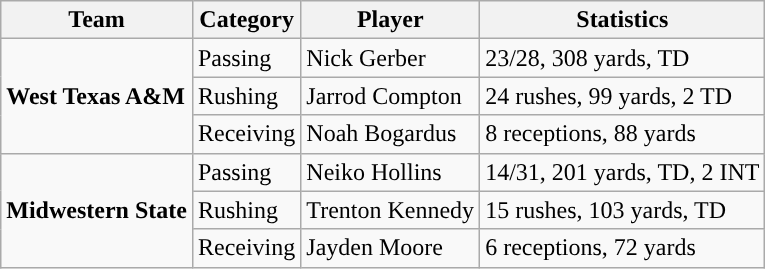<table class="wikitable" style="float: left;">
<tr>
<th>Team</th>
<th>Category</th>
<th>Player</th>
<th>Statistics</th>
</tr>
<tr>
<td rowspan=3><strong>West Texas A&M</strong></td>
<td>Passing</td>
<td>Nick Gerber</td>
<td>23/28, 308 yards, TD</td>
</tr>
<tr>
<td>Rushing</td>
<td>Jarrod Compton</td>
<td>24 rushes, 99 yards, 2 TD</td>
</tr>
<tr>
<td>Receiving</td>
<td>Noah Bogardus</td>
<td>8 receptions, 88 yards</td>
</tr>
<tr>
<td rowspan=3><strong>Midwestern State</strong></td>
<td>Passing</td>
<td>Neiko Hollins</td>
<td>14/31, 201 yards, TD, 2 INT</td>
</tr>
<tr>
<td>Rushing</td>
<td>Trenton Kennedy</td>
<td>15 rushes, 103 yards, TD</td>
</tr>
<tr>
<td>Receiving</td>
<td>Jayden Moore</td>
<td>6 receptions, 72 yards</td>
</tr>
</table>
